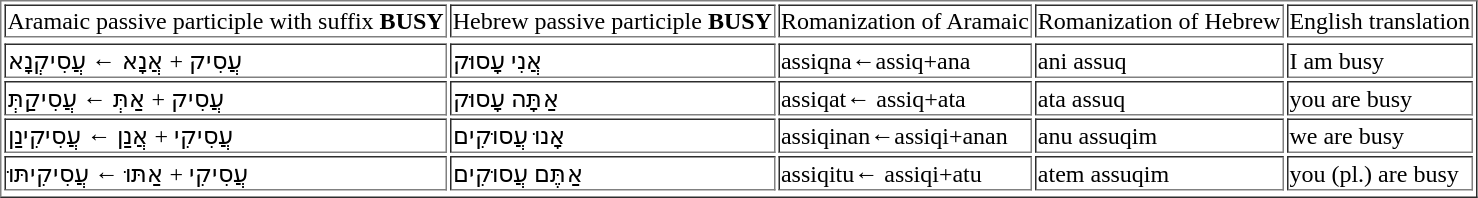<table border=1>
<tr>
<td>Aramaic passive participle with suffix <strong> BUSY </strong></td>
<td>Hebrew passive participle <strong> BUSY </strong></td>
<td>Romanization of Aramaic</td>
<td>Romanization of Hebrew</td>
<td>English translation</td>
</tr>
<tr>
</tr>
<tr>
<td>עֲסִיק + אֲנָא ← עֲסִיקְנָא</td>
<td>אֲנִי עָסוּק</td>
<td>assiqna←assiq+ana</td>
<td>ani assuq</td>
<td>I am busy</td>
</tr>
<tr>
<td>עֲסִיק + אַתְּ ← עֲסִיקַתְּ</td>
<td>אַתָּה עָסוּק</td>
<td>assiqat← assiq+ata</td>
<td>ata assuq</td>
<td>you  are busy</td>
</tr>
<tr>
<td>עֲסִיקִי + אֲנַן ← עֲסִיקִינַן</td>
<td>אָנוּ עֲסוּקִים</td>
<td>assiqinan←assiqi+anan</td>
<td>anu assuqim</td>
<td>we  are busy</td>
</tr>
<tr>
<td>עֲסִיקִי + אַתּוּ ← עֲסִיקִיתּוּ</td>
<td>אַתֶּם עֲסוּקִים</td>
<td>assiqitu← assiqi+atu</td>
<td>atem assuqim</td>
<td>you (pl.)  are busy</td>
</tr>
<tr>
</tr>
</table>
